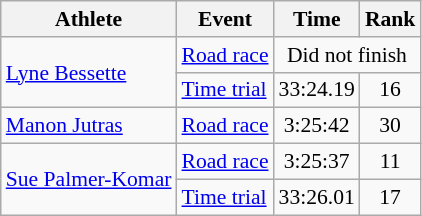<table class=wikitable style="font-size:90%">
<tr>
<th>Athlete</th>
<th>Event</th>
<th>Time</th>
<th>Rank</th>
</tr>
<tr align=center>
<td align=left rowspan=2><a href='#'>Lyne Bessette</a></td>
<td align=left><a href='#'>Road race</a></td>
<td colspan=2>Did not finish</td>
</tr>
<tr align=center>
<td align=left><a href='#'>Time trial</a></td>
<td>33:24.19</td>
<td>16</td>
</tr>
<tr align=center>
<td align=left><a href='#'>Manon Jutras</a></td>
<td align=left><a href='#'>Road race</a></td>
<td>3:25:42</td>
<td>30</td>
</tr>
<tr align=center>
<td align=left rowspan=2><a href='#'>Sue Palmer-Komar</a></td>
<td align=left><a href='#'>Road race</a></td>
<td>3:25:37</td>
<td>11</td>
</tr>
<tr align=center>
<td align=left><a href='#'>Time trial</a></td>
<td>33:26.01</td>
<td>17</td>
</tr>
</table>
